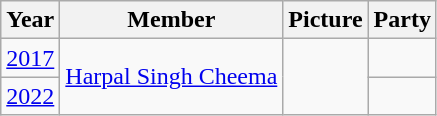<table class="wikitable sortable">
<tr>
<th>Year</th>
<th>Member</th>
<th>Picture</th>
<th colspan="2">Party</th>
</tr>
<tr>
<td><a href='#'>2017</a></td>
<td rowspan=2><a href='#'>Harpal Singh Cheema</a></td>
<td rowspan=2></td>
<td></td>
</tr>
<tr>
<td><a href='#'>2022</a></td>
</tr>
</table>
